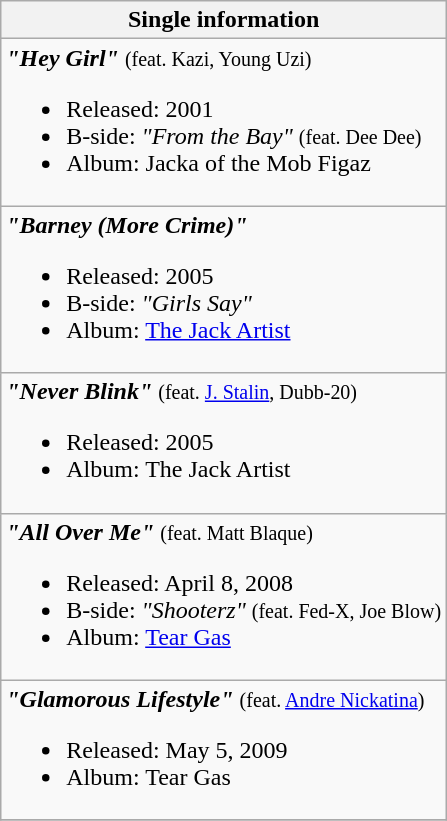<table class="wikitable">
<tr>
<th>Single information</th>
</tr>
<tr>
<td align="left"><strong><em>"Hey Girl"</em></strong> <small>(feat. Kazi, Young Uzi)</small><br><ul><li>Released:  2001</li><li>B-side: <em>"From the Bay"</em> <small>(feat. Dee Dee)</small></li><li>Album: Jacka of the Mob Figaz</li></ul></td>
</tr>
<tr>
<td align="left"><strong><em>"Barney (More Crime)"</em></strong><br><ul><li>Released: 2005</li><li>B-side: <em>"Girls Say"</em></li><li>Album: <a href='#'>The Jack Artist</a></li></ul></td>
</tr>
<tr>
<td align="left"><strong><em>"Never Blink"</em></strong> <small>(feat. <a href='#'>J. Stalin</a>, Dubb-20)</small><br><ul><li>Released:  2005</li><li>Album: The Jack Artist</li></ul></td>
</tr>
<tr>
<td align="left"><strong><em>"All Over Me"</em></strong> <small>(feat. Matt Blaque)</small><br><ul><li>Released: April 8, 2008</li><li>B-side: <em>"Shooterz"</em> <small>(feat. Fed-X, Joe Blow)</small></li><li>Album: <a href='#'>Tear Gas</a></li></ul></td>
</tr>
<tr>
<td align="left"><strong><em>"Glamorous Lifestyle"</em></strong> <small>(feat. <a href='#'>Andre Nickatina</a>)</small><br><ul><li>Released: May 5, 2009</li><li>Album: Tear Gas</li></ul></td>
</tr>
<tr>
</tr>
</table>
